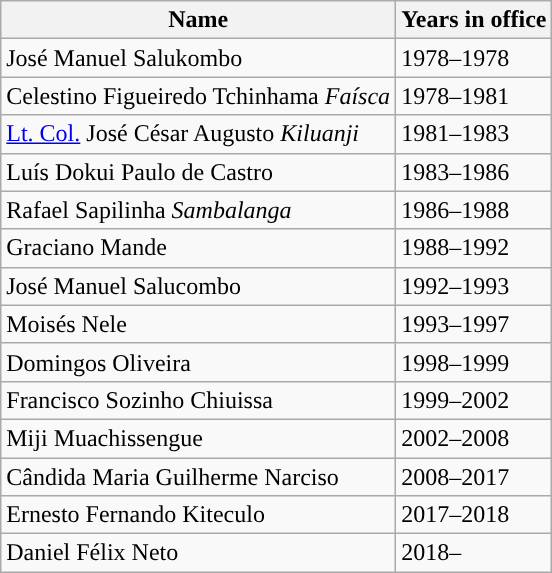<table class="wikitable sortable">
<tr>
<th>Name</th>
<th>Years in office</th>
</tr>
<tr>
<td>José Manuel Salukombo</td>
<td data-sort-value="01">1978–1978</td>
</tr>
<tr>
<td>Celestino Figueiredo Tchinhama <em>Faísca</em></td>
<td data-sort-value="04">1978–1981</td>
</tr>
<tr>
<td><a href='#'>Lt. Col.</a> José César Augusto <em>Kiluanji</em></td>
<td data-sort-value="03">1981–1983</td>
</tr>
<tr>
<td>Luís Dokui Paulo de Castro</td>
<td data-sort-value="01">1983–1986</td>
</tr>
<tr>
<td>Rafael Sapilinha <em>Sambalanga</em></td>
<td data-sort-value="03">1986–1988</td>
</tr>
<tr>
<td>Graciano Mande</td>
<td data-sort-value="05">1988–1992</td>
</tr>
<tr>
<td>José Manuel Salucombo</td>
<td data-sort-value="02">1992–1993</td>
</tr>
<tr>
<td>Moisés Nele</td>
<td data-sort-value="05">1993–1997</td>
</tr>
<tr>
<td>Domingos Oliveira</td>
<td data-sort-value="02">1998–1999</td>
</tr>
<tr>
<td>Francisco Sozinho Chiuissa</td>
<td data-sort-value="04">1999–2002</td>
</tr>
<tr>
<td>Miji Muachissengue</td>
<td data-sort-value="07">2002–2008</td>
</tr>
<tr>
<td>Cândida Maria Guilherme Narciso</td>
<td data-sort-value="10">2008–2017</td>
</tr>
<tr>
<td>Ernesto Fernando Kiteculo</td>
<td data-sort-value="02">2017–2018</td>
</tr>
<tr>
<td>Daniel Félix Neto</td>
<td data-sort-value="02">2018–</td>
</tr>
</table>
